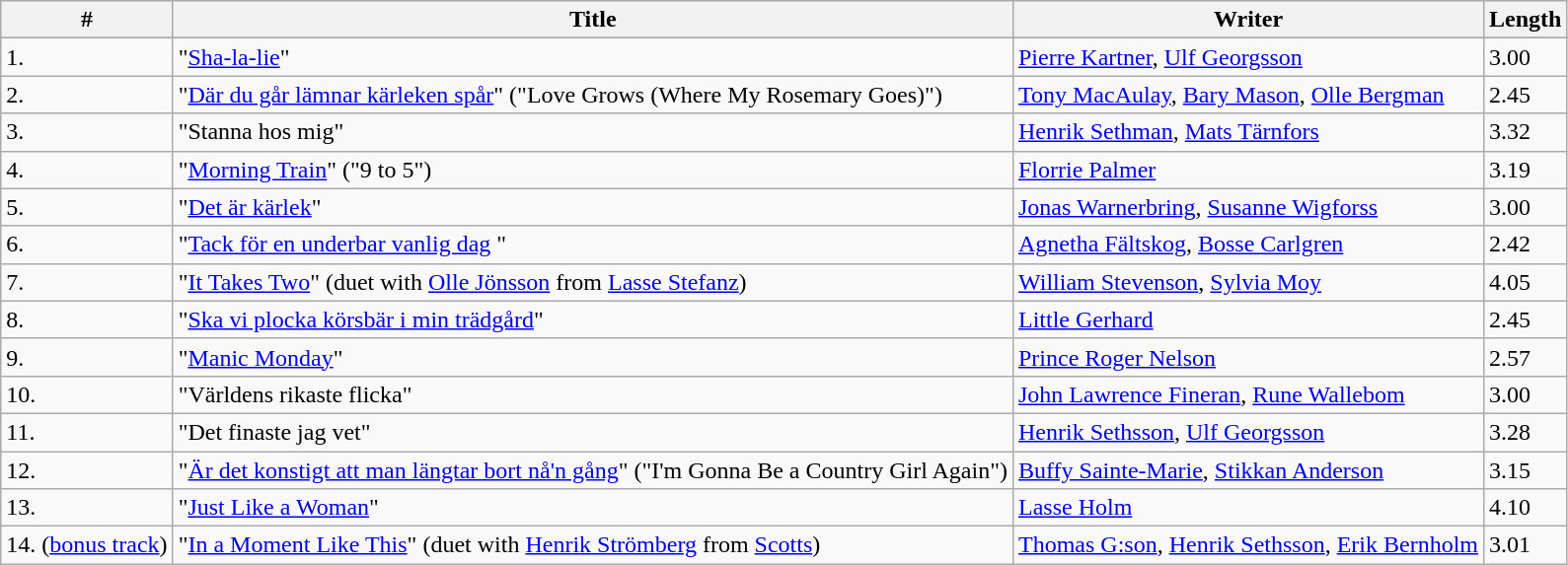<table class="wikitable">
<tr>
<th>#</th>
<th>Title</th>
<th>Writer</th>
<th>Length</th>
</tr>
<tr bgcolor="#ebf5ff">
</tr>
<tr>
<td>1.</td>
<td>"<a href='#'>Sha-la-lie</a>"</td>
<td><a href='#'>Pierre Kartner</a>, <a href='#'>Ulf Georgsson</a></td>
<td>3.00</td>
</tr>
<tr>
<td>2.</td>
<td>"<a href='#'>Där du går lämnar kärleken spår</a>" ("Love Grows (Where My Rosemary Goes)")</td>
<td><a href='#'>Tony MacAulay</a>, <a href='#'>Bary Mason</a>, <a href='#'>Olle Bergman</a></td>
<td>2.45</td>
</tr>
<tr>
<td>3.</td>
<td>"Stanna hos mig"</td>
<td><a href='#'>Henrik Sethman</a>, <a href='#'>Mats Tärnfors</a></td>
<td>3.32</td>
</tr>
<tr>
<td>4.</td>
<td>"<a href='#'>Morning Train</a>" ("9 to 5")</td>
<td><a href='#'>Florrie Palmer</a></td>
<td>3.19</td>
</tr>
<tr>
<td>5.</td>
<td>"<a href='#'>Det är kärlek</a>"</td>
<td><a href='#'>Jonas Warnerbring</a>, <a href='#'>Susanne Wigforss</a></td>
<td>3.00</td>
</tr>
<tr>
<td>6.</td>
<td>"<a href='#'>Tack för en underbar vanlig dag</a> "</td>
<td><a href='#'>Agnetha Fältskog</a>, <a href='#'>Bosse Carlgren</a></td>
<td>2.42</td>
</tr>
<tr>
<td>7.</td>
<td>"<a href='#'>It Takes Two</a>" (duet with <a href='#'>Olle Jönsson</a> from <a href='#'>Lasse Stefanz</a>)</td>
<td><a href='#'>William Stevenson</a>, <a href='#'>Sylvia Moy</a></td>
<td>4.05</td>
</tr>
<tr>
<td>8.</td>
<td>"<a href='#'>Ska vi plocka körsbär i min trädgård</a>"</td>
<td><a href='#'>Little Gerhard</a></td>
<td>2.45</td>
</tr>
<tr>
<td>9.</td>
<td>"<a href='#'>Manic Monday</a>"</td>
<td><a href='#'>Prince Roger Nelson</a></td>
<td>2.57</td>
</tr>
<tr>
<td>10.</td>
<td>"Världens rikaste flicka"</td>
<td><a href='#'>John Lawrence Fineran</a>, <a href='#'>Rune Wallebom</a></td>
<td>3.00</td>
</tr>
<tr>
<td>11.</td>
<td>"Det finaste jag vet"</td>
<td><a href='#'>Henrik Sethsson</a>, <a href='#'>Ulf Georgsson</a></td>
<td>3.28</td>
</tr>
<tr>
<td>12.</td>
<td>"<a href='#'>Är det konstigt att man längtar bort nå'n gång</a>" ("I'm Gonna Be a Country Girl Again")</td>
<td><a href='#'>Buffy Sainte-Marie</a>, <a href='#'>Stikkan Anderson</a></td>
<td>3.15</td>
</tr>
<tr>
<td>13.</td>
<td>"<a href='#'>Just Like a Woman</a>"</td>
<td><a href='#'>Lasse Holm</a></td>
<td>4.10</td>
</tr>
<tr>
<td>14. (<a href='#'>bonus track</a>)</td>
<td>"<a href='#'>In a Moment Like This</a>" (duet with <a href='#'>Henrik Strömberg</a> from <a href='#'>Scotts</a>)</td>
<td><a href='#'>Thomas G:son</a>, <a href='#'>Henrik Sethsson</a>, <a href='#'>Erik Bernholm</a></td>
<td>3.01</td>
</tr>
</table>
